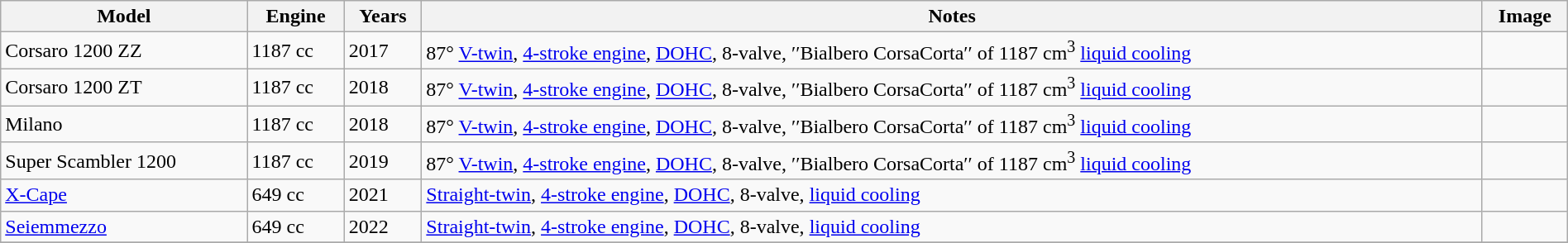<table class="wikitable sortable" style="width:100%">
<tr>
<th>Model</th>
<th>Engine</th>
<th>Years</th>
<th>Notes</th>
<th>Image</th>
</tr>
<tr>
<td>Corsaro 1200 ZZ</td>
<td>1187 cc</td>
<td>2017</td>
<td>87° <a href='#'>V-twin</a>, <a href='#'>4-stroke engine</a>, <a href='#'>DOHC</a>, 8-valve, ′′Bialbero CorsaCorta′′ of 1187 cm<sup>3</sup> <a href='#'>liquid cooling</a></td>
<td></td>
</tr>
<tr>
<td>Corsaro 1200 ZT</td>
<td>1187 cc</td>
<td>2018</td>
<td>87° <a href='#'>V-twin</a>, <a href='#'>4-stroke engine</a>, <a href='#'>DOHC</a>, 8-valve, ′′Bialbero CorsaCorta′′ of 1187 cm<sup>3</sup> <a href='#'>liquid cooling</a></td>
<td></td>
</tr>
<tr>
<td>Milano</td>
<td>1187 cc</td>
<td>2018</td>
<td>87° <a href='#'>V-twin</a>, <a href='#'>4-stroke engine</a>, <a href='#'>DOHC</a>, 8-valve, ′′Bialbero CorsaCorta′′ of 1187 cm<sup>3</sup> <a href='#'>liquid cooling</a></td>
<td></td>
</tr>
<tr>
<td>Super Scambler 1200</td>
<td>1187 cc</td>
<td>2019</td>
<td>87° <a href='#'>V-twin</a>, <a href='#'>4-stroke engine</a>, <a href='#'>DOHC</a>, 8-valve, ′′Bialbero CorsaCorta′′ of 1187 cm<sup>3</sup> <a href='#'>liquid cooling</a></td>
<td></td>
</tr>
<tr>
<td><a href='#'>X-Cape</a></td>
<td>649 cc</td>
<td>2021</td>
<td><a href='#'>Straight-twin</a>, <a href='#'>4-stroke engine</a>, <a href='#'>DOHC</a>, 8-valve, <a href='#'>liquid cooling</a></td>
<td></td>
</tr>
<tr>
<td><a href='#'>Seiemmezzo</a></td>
<td>649 cc</td>
<td>2022</td>
<td><a href='#'>Straight-twin</a>, <a href='#'>4-stroke engine</a>, <a href='#'>DOHC</a>, 8-valve, <a href='#'>liquid cooling</a></td>
<td></td>
</tr>
<tr>
</tr>
</table>
